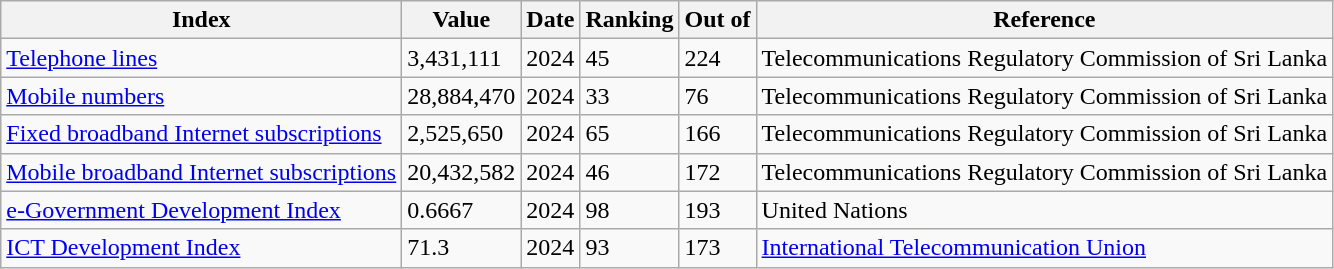<table class="wikitable">
<tr>
<th>Index</th>
<th>Value</th>
<th>Date</th>
<th>Ranking</th>
<th>Out of</th>
<th>Reference</th>
</tr>
<tr>
<td><a href='#'>Telephone lines</a></td>
<td>3,431,111</td>
<td>2024</td>
<td>45</td>
<td>224</td>
<td>Telecommunications Regulatory Commission of Sri Lanka</td>
</tr>
<tr>
<td><a href='#'>Mobile numbers</a></td>
<td>28,884,470</td>
<td>2024</td>
<td>33</td>
<td>76</td>
<td>Telecommunications Regulatory Commission of Sri Lanka</td>
</tr>
<tr>
<td><a href='#'>Fixed broadband Internet subscriptions</a></td>
<td>2,525,650</td>
<td>2024</td>
<td>65</td>
<td>166</td>
<td>Telecommunications Regulatory Commission of Sri Lanka</td>
</tr>
<tr>
<td><a href='#'>Mobile broadband Internet subscriptions</a></td>
<td>20,432,582</td>
<td>2024</td>
<td>46</td>
<td>172</td>
<td>Telecommunications Regulatory Commission of Sri Lanka</td>
</tr>
<tr>
<td><a href='#'>e-Government Development Index</a></td>
<td>0.6667</td>
<td>2024</td>
<td>98</td>
<td>193</td>
<td>United Nations</td>
</tr>
<tr>
<td><a href='#'>ICT Development Index</a></td>
<td>71.3</td>
<td>2024</td>
<td>93</td>
<td>173</td>
<td><a href='#'>International Telecommunication Union</a></td>
</tr>
</table>
